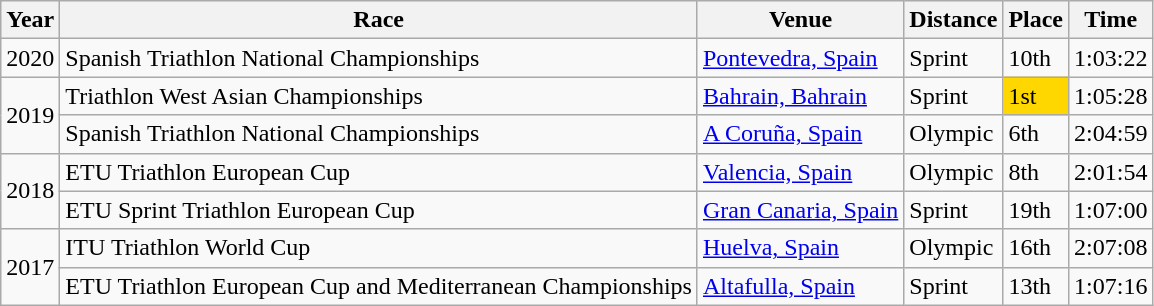<table class="wikitable">
<tr>
<th>Year</th>
<th>Race</th>
<th>Venue</th>
<th>Distance</th>
<th>Place</th>
<th>Time</th>
</tr>
<tr>
<td>2020</td>
<td>Spanish Triathlon National Championships</td>
<td><a href='#'>Pontevedra, Spain</a></td>
<td>Sprint</td>
<td>10th</td>
<td>1:03:22</td>
</tr>
<tr>
<td rowspan="2">2019</td>
<td>Triathlon West Asian Championships</td>
<td><a href='#'>Bahrain, Bahrain</a></td>
<td>Sprint</td>
<td bgcolor="gold">1st</td>
<td>1:05:28</td>
</tr>
<tr>
<td>Spanish Triathlon National Championships</td>
<td><a href='#'>A Coruña, Spain</a></td>
<td>Olympic</td>
<td>6th</td>
<td>2:04:59</td>
</tr>
<tr>
<td rowspan="2">2018</td>
<td>ETU Triathlon European Cup</td>
<td><a href='#'>Valencia, Spain</a></td>
<td>Olympic</td>
<td>8th</td>
<td>2:01:54</td>
</tr>
<tr>
<td>ETU Sprint Triathlon European Cup</td>
<td><a href='#'>Gran Canaria, Spain</a></td>
<td>Sprint</td>
<td>19th</td>
<td>1:07:00</td>
</tr>
<tr>
<td rowspan="2">2017</td>
<td>ITU Triathlon World Cup</td>
<td><a href='#'>Huelva, Spain</a></td>
<td>Olympic</td>
<td>16th</td>
<td>2:07:08</td>
</tr>
<tr>
<td>ETU Triathlon European Cup and Mediterranean Championships</td>
<td><a href='#'>Altafulla, Spain</a></td>
<td>Sprint</td>
<td>13th</td>
<td>1:07:16</td>
</tr>
</table>
